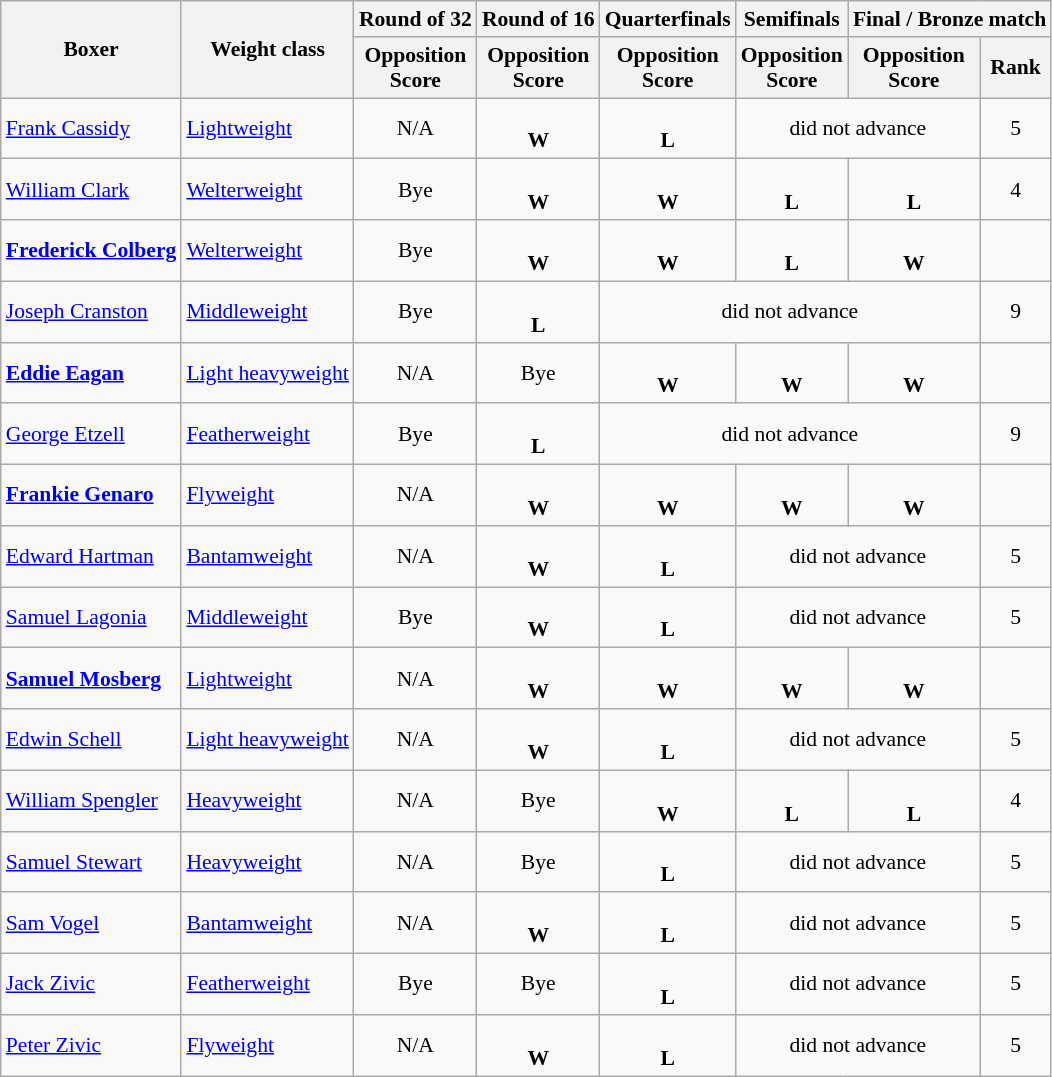<table class=wikitable style="font-size:90%">
<tr>
<th rowspan="2">Boxer</th>
<th rowspan="2">Weight class</th>
<th>Round of 32</th>
<th>Round of 16</th>
<th>Quarterfinals</th>
<th>Semifinals</th>
<th colspan="2">Final / Bronze match</th>
</tr>
<tr>
<th>Opposition<br>Score</th>
<th>Opposition<br>Score</th>
<th>Opposition<br>Score</th>
<th>Opposition<br>Score</th>
<th>Opposition<br>Score</th>
<th>Rank</th>
</tr>
<tr>
<td><a href='#'>Frank Cassidy</a></td>
<td><a href='#'>Lightweight</a></td>
<td align=center>N/A</td>
<td align=center><br><strong>W</strong></td>
<td align=center><br><strong>L</strong></td>
<td align=center colspan=2>did not advance</td>
<td align=center>5</td>
</tr>
<tr>
<td><a href='#'>William Clark</a></td>
<td><a href='#'>Welterweight</a></td>
<td align=center>Bye</td>
<td align=center><br><strong>W</strong></td>
<td align=center><br><strong>W</strong></td>
<td align=center><br><strong>L</strong></td>
<td align=center><br><strong>L</strong></td>
<td align=center>4</td>
</tr>
<tr>
<td><strong><a href='#'>Frederick Colberg</a></strong></td>
<td><a href='#'>Welterweight</a></td>
<td align=center>Bye</td>
<td align=center><br><strong>W</strong></td>
<td align=center><br><strong>W</strong></td>
<td align=center><br><strong>L</strong></td>
<td align=center><br><strong>W</strong></td>
<td align=center></td>
</tr>
<tr>
<td><a href='#'>Joseph Cranston</a></td>
<td><a href='#'>Middleweight</a></td>
<td align=center>Bye</td>
<td align=center><br><strong>L</strong></td>
<td align=center colspan=3>did not advance</td>
<td align=center>9</td>
</tr>
<tr>
<td><strong><a href='#'>Eddie Eagan</a></strong></td>
<td><a href='#'>Light heavyweight</a></td>
<td align=center>N/A</td>
<td align=center>Bye</td>
<td align=center><br><strong>W</strong></td>
<td align=center><br><strong>W</strong></td>
<td align=center><br><strong>W</strong></td>
<td align=center></td>
</tr>
<tr>
<td><a href='#'>George Etzell</a></td>
<td><a href='#'>Featherweight</a></td>
<td align=center>Bye</td>
<td align=center><br><strong>L</strong></td>
<td align=center colspan=3>did not advance</td>
<td align=center>9</td>
</tr>
<tr>
<td><strong><a href='#'>Frankie Genaro</a></strong></td>
<td><a href='#'>Flyweight</a></td>
<td align=center>N/A</td>
<td align=center><br><strong>W</strong></td>
<td align=center><br><strong>W</strong></td>
<td align=center><br><strong>W</strong></td>
<td align=center><br><strong>W</strong></td>
<td align=center></td>
</tr>
<tr>
<td><a href='#'>Edward Hartman</a></td>
<td><a href='#'>Bantamweight</a></td>
<td align=center>N/A</td>
<td align=center><br><strong>W</strong></td>
<td align=center><br><strong>L</strong></td>
<td align=center colspan=2>did not advance</td>
<td align=center>5</td>
</tr>
<tr>
<td><a href='#'>Samuel Lagonia</a></td>
<td><a href='#'>Middleweight</a></td>
<td align=center>Bye</td>
<td align=center><br><strong>W</strong></td>
<td align=center><br><strong>L</strong></td>
<td align=center colspan=2>did not advance</td>
<td align=center>5</td>
</tr>
<tr>
<td><strong><a href='#'>Samuel Mosberg</a></strong></td>
<td><a href='#'>Lightweight</a></td>
<td align=center>N/A</td>
<td align=center><br><strong>W</strong></td>
<td align=center><br><strong>W</strong></td>
<td align=center><br><strong>W</strong></td>
<td align=center><br><strong>W</strong></td>
<td align=center></td>
</tr>
<tr>
<td><a href='#'>Edwin Schell</a></td>
<td><a href='#'>Light heavyweight</a></td>
<td align=center>N/A</td>
<td align=center><br><strong>W</strong></td>
<td align=center><br><strong>L</strong></td>
<td align=center colspan=2>did not advance</td>
<td align=center>5</td>
</tr>
<tr>
<td><a href='#'>William Spengler</a></td>
<td><a href='#'>Heavyweight</a></td>
<td align=center>N/A</td>
<td align=center>Bye</td>
<td align=center><br><strong>W</strong></td>
<td align=center><br><strong>L</strong></td>
<td align=center><br><strong>L</strong></td>
<td align=center>4</td>
</tr>
<tr>
<td><a href='#'>Samuel Stewart</a></td>
<td><a href='#'>Heavyweight</a></td>
<td align=center>N/A</td>
<td align=center>Bye</td>
<td align=center><br><strong>L</strong></td>
<td align=center colspan=2>did not advance</td>
<td align=center>5</td>
</tr>
<tr>
<td><a href='#'>Sam Vogel</a></td>
<td><a href='#'>Bantamweight</a></td>
<td align=center>N/A</td>
<td align=center><br><strong>W</strong></td>
<td align=center><br><strong>L</strong></td>
<td align=center colspan=2>did not advance</td>
<td align=center>5</td>
</tr>
<tr>
<td><a href='#'>Jack Zivic</a></td>
<td><a href='#'>Featherweight</a></td>
<td align=center>Bye</td>
<td align=center>Bye</td>
<td align=center><br><strong>L</strong></td>
<td align=center colspan=2>did not advance</td>
<td align=center>5</td>
</tr>
<tr>
<td><a href='#'>Peter Zivic</a></td>
<td><a href='#'>Flyweight</a></td>
<td align=center>N/A</td>
<td align=center><br><strong>W</strong></td>
<td align=center><br><strong>L</strong></td>
<td align=center colspan=2>did not advance</td>
<td align=center>5</td>
</tr>
</table>
